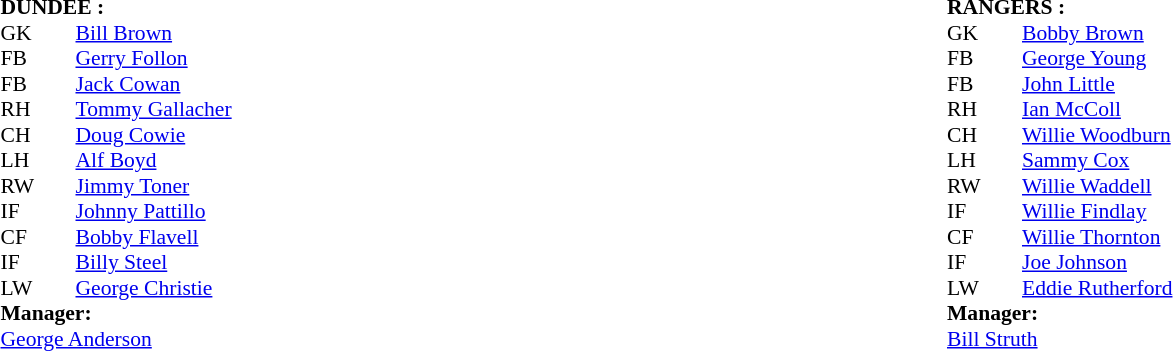<table width="100%">
<tr>
<td valign="top" width="50%"><br><table style="font-size: 90%" cellspacing="0" cellpadding="0">
<tr>
<td colspan="4"><strong>DUNDEE :</strong></td>
</tr>
<tr>
<th width="25"></th>
<th width="25"></th>
</tr>
<tr>
<td>GK</td>
<td></td>
<td><a href='#'>Bill Brown</a></td>
</tr>
<tr>
<td>FB</td>
<td></td>
<td><a href='#'>Gerry Follon</a></td>
</tr>
<tr>
<td>FB</td>
<td></td>
<td><a href='#'>Jack Cowan</a></td>
</tr>
<tr>
<td>RH</td>
<td></td>
<td><a href='#'>Tommy Gallacher</a></td>
</tr>
<tr>
<td>CH</td>
<td></td>
<td><a href='#'>Doug Cowie</a></td>
</tr>
<tr>
<td>LH</td>
<td></td>
<td><a href='#'>Alf Boyd</a></td>
</tr>
<tr>
<td>RW</td>
<td></td>
<td><a href='#'>Jimmy Toner</a></td>
</tr>
<tr>
<td>IF</td>
<td></td>
<td><a href='#'>Johnny Pattillo</a></td>
</tr>
<tr>
<td>CF</td>
<td></td>
<td><a href='#'>Bobby Flavell</a></td>
</tr>
<tr>
<td>IF</td>
<td></td>
<td><a href='#'>Billy Steel</a></td>
</tr>
<tr>
<td>LW</td>
<td></td>
<td><a href='#'>George Christie</a></td>
</tr>
<tr>
<td colspan=4><strong>Manager:</strong></td>
</tr>
<tr>
<td colspan="4"><a href='#'>George Anderson</a></td>
</tr>
</table>
</td>
<td valign="top" width="50%"><br><table style="font-size: 90%" cellspacing="0" cellpadding="0">
<tr>
<td colspan="4"><strong>RANGERS :</strong></td>
</tr>
<tr>
<th width="25"></th>
<th width="25"></th>
</tr>
<tr>
<td>GK</td>
<td></td>
<td><a href='#'>Bobby Brown</a></td>
</tr>
<tr>
<td>FB</td>
<td></td>
<td><a href='#'>George Young</a></td>
</tr>
<tr>
<td>FB</td>
<td></td>
<td><a href='#'>John Little</a></td>
</tr>
<tr>
<td>RH</td>
<td></td>
<td><a href='#'>Ian McColl</a></td>
</tr>
<tr>
<td>CH</td>
<td></td>
<td><a href='#'>Willie Woodburn</a></td>
</tr>
<tr>
<td>LH</td>
<td></td>
<td><a href='#'>Sammy Cox</a></td>
</tr>
<tr>
<td>RW</td>
<td></td>
<td><a href='#'>Willie Waddell</a></td>
</tr>
<tr>
<td>IF</td>
<td></td>
<td><a href='#'>Willie Findlay</a></td>
</tr>
<tr>
<td>CF</td>
<td></td>
<td><a href='#'>Willie Thornton</a></td>
</tr>
<tr>
<td>IF</td>
<td></td>
<td><a href='#'>Joe Johnson</a></td>
</tr>
<tr>
<td>LW</td>
<td></td>
<td><a href='#'>Eddie Rutherford</a></td>
</tr>
<tr>
<td colspan=4><strong>Manager:</strong></td>
</tr>
<tr>
<td colspan="4"><a href='#'>Bill Struth</a></td>
</tr>
</table>
</td>
</tr>
</table>
